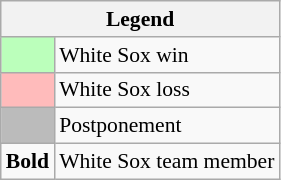<table class="wikitable" style="font-size:90%">
<tr>
<th colspan="2">Legend</th>
</tr>
<tr>
<td bgcolor="#bbffbb"> </td>
<td>White Sox win</td>
</tr>
<tr>
<td bgcolor="#ffbbbb"> </td>
<td>White Sox loss</td>
</tr>
<tr>
<td bgcolor="#bbbbbb"> </td>
<td>Postponement</td>
</tr>
<tr>
<td><strong>Bold</strong></td>
<td>White Sox team member</td>
</tr>
</table>
